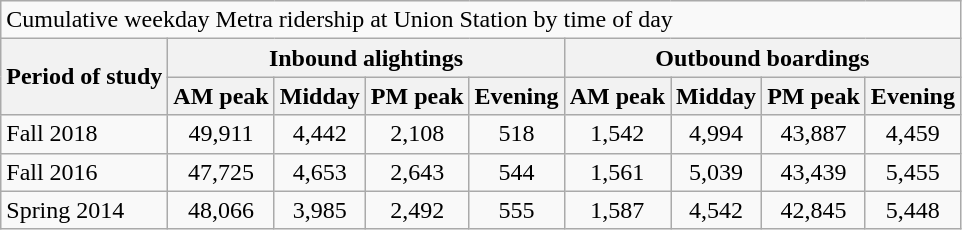<table class="wikitable mw-collapsible mw-collapsed">
<tr>
<td colspan=9>Cumulative weekday Metra ridership at Union Station by time of day</td>
</tr>
<tr>
<th rowspan=2>Period of study</th>
<th colspan=4>Inbound alightings</th>
<th colspan=4>Outbound boardings</th>
</tr>
<tr>
<th>AM peak</th>
<th>Midday</th>
<th>PM peak</th>
<th>Evening</th>
<th>AM peak</th>
<th>Midday</th>
<th>PM peak</th>
<th>Evening</th>
</tr>
<tr>
<td>Fall 2018</td>
<td align=center>49,911</td>
<td align=center>4,442</td>
<td align=center>2,108</td>
<td align=center>518</td>
<td align=center>1,542</td>
<td align=center>4,994</td>
<td align=center>43,887</td>
<td align=center>4,459</td>
</tr>
<tr>
<td>Fall 2016</td>
<td align=center>47,725</td>
<td align=center>4,653</td>
<td align=center>2,643</td>
<td align=center>544</td>
<td align=center>1,561</td>
<td align=center>5,039</td>
<td align=center>43,439</td>
<td align=center>5,455</td>
</tr>
<tr>
<td>Spring 2014</td>
<td align=center>48,066</td>
<td align=center>3,985</td>
<td align=center>2,492</td>
<td align=center>555</td>
<td align=center>1,587</td>
<td align=center>4,542</td>
<td align=center>42,845</td>
<td align=center>5,448</td>
</tr>
</table>
